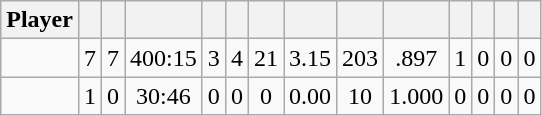<table class="wikitable sortable" style="text-align:center;">
<tr>
<th>Player</th>
<th></th>
<th></th>
<th></th>
<th></th>
<th></th>
<th></th>
<th></th>
<th></th>
<th></th>
<th></th>
<th></th>
<th></th>
<th></th>
</tr>
<tr>
<td></td>
<td>7</td>
<td>7</td>
<td>400:15</td>
<td>3</td>
<td>4</td>
<td>21</td>
<td>3.15</td>
<td>203</td>
<td>.897</td>
<td>1</td>
<td>0</td>
<td>0</td>
<td>0</td>
</tr>
<tr>
<td></td>
<td>1</td>
<td>0</td>
<td>30:46</td>
<td>0</td>
<td>0</td>
<td>0</td>
<td>0.00</td>
<td>10</td>
<td>1.000</td>
<td>0</td>
<td>0</td>
<td>0</td>
<td>0</td>
</tr>
</table>
